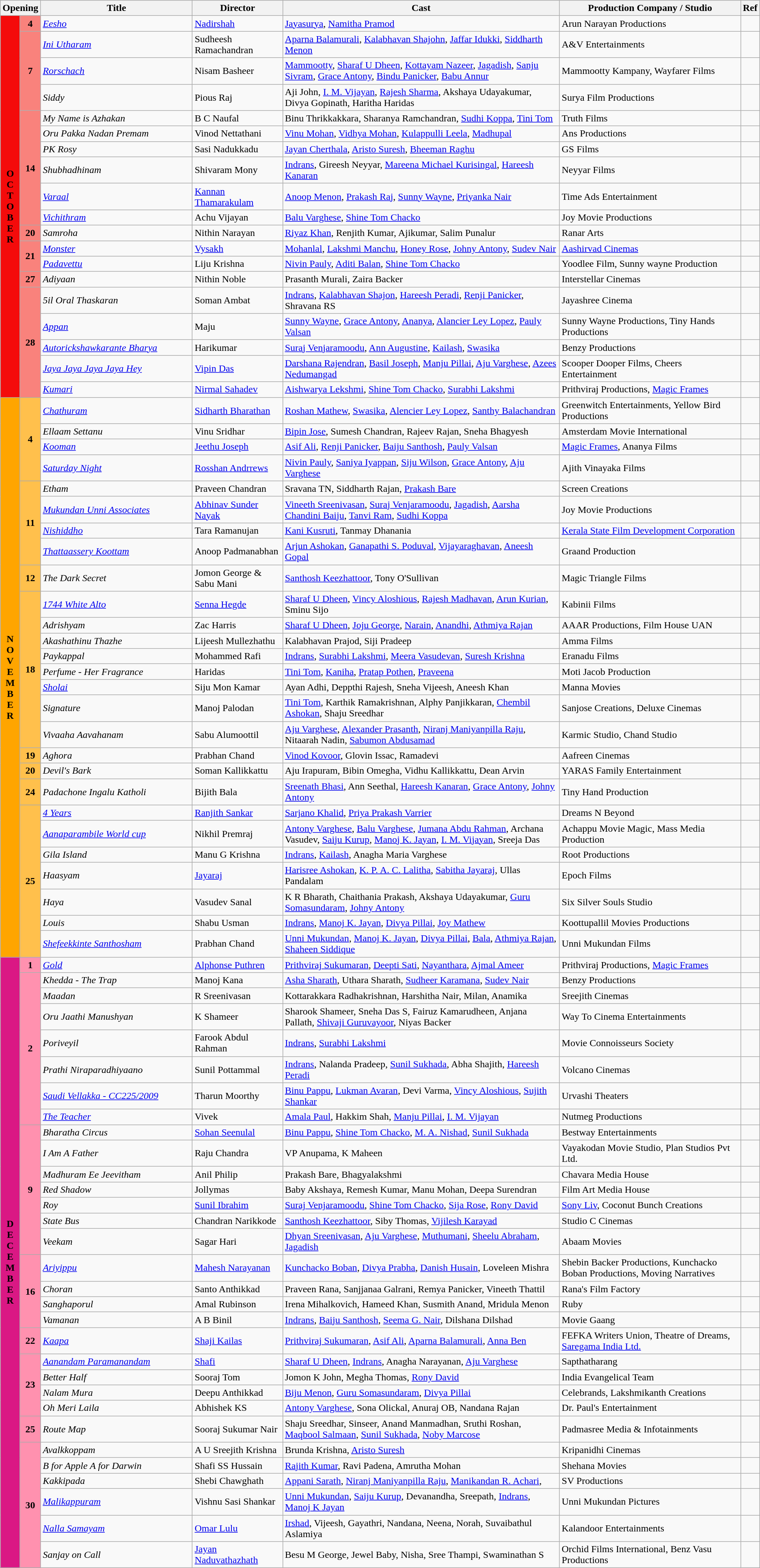<table class="wikitable sortable">
<tr>
<th colspan="2" class="unsortable">Opening</th>
<th style="width:20%;">Title</th>
<th>Director</th>
<th>Cast</th>
<th>Production Company / Studio</th>
<th>Ref</th>
</tr>
<tr>
<td rowspan="19" style="text-align:center;background:#f40b0b; textcolor:#000;"><strong>O<br>C<br>T<br>O<br>B<br>E<br>R</strong></td>
<td rowspan="1" style="text-align:center;background:#f9827c;"><strong>4</strong></td>
<td><em><a href='#'>Eesho</a></em></td>
<td><a href='#'>Nadirshah</a></td>
<td><a href='#'>Jayasurya</a>, <a href='#'>Namitha Pramod</a></td>
<td>Arun Narayan Productions</td>
<td></td>
</tr>
<tr>
<td rowspan="3" style="text-align:center;background:#f9827c;"><strong>7</strong></td>
<td><em><a href='#'>Ini Utharam</a></em></td>
<td>Sudheesh Ramachandran</td>
<td><a href='#'>Aparna Balamurali</a>, <a href='#'>Kalabhavan Shajohn</a>, <a href='#'>Jaffar Idukki</a>, <a href='#'>Siddharth Menon</a></td>
<td>A&V Entertainments</td>
<td></td>
</tr>
<tr>
<td><em><a href='#'>Rorschach</a></em></td>
<td>Nisam Basheer</td>
<td><a href='#'>Mammootty</a>, <a href='#'>Sharaf U Dheen</a>, <a href='#'>Kottayam Nazeer</a>, <a href='#'>Jagadish</a>, <a href='#'>Sanju Sivram</a>, <a href='#'>Grace Antony</a>, <a href='#'>Bindu Panicker</a>, <a href='#'>Babu Annur</a></td>
<td>Mammootty Kampany, Wayfarer Films</td>
<td></td>
</tr>
<tr>
<td><em>Siddy</em></td>
<td>Pious Raj</td>
<td>Aji John, <a href='#'>I. M. Vijayan</a>, <a href='#'>Rajesh Sharma</a>, Akshaya Udayakumar, Divya Gopinath, Haritha Haridas</td>
<td>Surya Film Productions</td>
<td></td>
</tr>
<tr>
<td rowspan="6" style="text-align:center;background:#f9827c;"><strong>14</strong></td>
<td><em>My Name is Azhakan</em></td>
<td>B C Naufal</td>
<td>Binu Thrikkakkara, Sharanya Ramchandran, <a href='#'>Sudhi Koppa</a>, <a href='#'>Tini Tom</a></td>
<td>Truth Films</td>
<td></td>
</tr>
<tr>
<td><em>Oru Pakka Nadan Premam</em></td>
<td>Vinod Nettathani</td>
<td><a href='#'>Vinu Mohan</a>, <a href='#'>Vidhya Mohan</a>, <a href='#'>Kulappulli Leela</a>, <a href='#'>Madhupal</a></td>
<td>Ans Productions</td>
<td></td>
</tr>
<tr>
<td><em>PK Rosy</em></td>
<td>Sasi Nadukkadu</td>
<td><a href='#'>Jayan Cherthala</a>, <a href='#'>Aristo Suresh</a>, <a href='#'>Bheeman Raghu</a></td>
<td>GS Films</td>
<td></td>
</tr>
<tr>
<td><em>Shubhadhinam</em></td>
<td>Shivaram Mony</td>
<td><a href='#'>Indrans</a>, Gireesh Neyyar, <a href='#'>Mareena Michael Kurisingal</a>, <a href='#'>Hareesh Kanaran</a></td>
<td>Neyyar Films</td>
<td></td>
</tr>
<tr>
<td><em><a href='#'>Varaal</a></em></td>
<td><a href='#'>Kannan Thamarakulam</a></td>
<td><a href='#'>Anoop Menon</a>, <a href='#'>Prakash Raj</a>, <a href='#'>Sunny Wayne</a>, <a href='#'>Priyanka Nair</a></td>
<td>Time Ads Entertainment</td>
<td></td>
</tr>
<tr>
<td><em><a href='#'>Vichithram</a></em></td>
<td>Achu Vijayan</td>
<td><a href='#'>Balu Varghese</a>, <a href='#'>Shine Tom Chacko</a></td>
<td>Joy Movie Productions</td>
<td></td>
</tr>
<tr>
<td rowspan="1" style="text-align:center;background:#f9827c;"><strong>20</strong></td>
<td><em>Samroha</em></td>
<td>Nithin Narayan</td>
<td><a href='#'>Riyaz Khan</a>, Renjith Kumar, Ajikumar, Salim Punalur</td>
<td>Ranar Arts</td>
<td></td>
</tr>
<tr>
<td rowspan="2" style="text-align:center;background:#f9827c;"><strong>21</strong></td>
<td><em><a href='#'>Monster</a></em></td>
<td><a href='#'>Vysakh</a></td>
<td><a href='#'>Mohanlal</a>, <a href='#'>Lakshmi Manchu</a>, <a href='#'>Honey Rose</a>, <a href='#'>Johny Antony</a>, <a href='#'>Sudev Nair</a></td>
<td><a href='#'>Aashirvad Cinemas</a></td>
<td></td>
</tr>
<tr>
<td><em><a href='#'>Padavettu</a></em></td>
<td>Liju Krishna</td>
<td><a href='#'>Nivin Pauly</a>, <a href='#'>Aditi Balan</a>, <a href='#'>Shine Tom Chacko</a></td>
<td>Yoodlee Film, Sunny wayne Production</td>
<td></td>
</tr>
<tr>
<td rowspan="1" style="text-align:center;background:#f9827c;"><strong>27</strong></td>
<td><em>Adiyaan</em></td>
<td>Nithin Noble</td>
<td>Prasanth Murali, Zaira Backer</td>
<td>Interstellar Cinemas</td>
<td></td>
</tr>
<tr>
<td rowspan="5" style="text-align:center;background:#f9827c;"><strong>28</strong></td>
<td><em>5il Oral Thaskaran</em></td>
<td>Soman Ambat</td>
<td><a href='#'>Indrans</a>, <a href='#'>Kalabhavan Shajon</a>, <a href='#'>Hareesh Peradi</a>, <a href='#'>Renji Panicker</a>, Shravana RS</td>
<td>Jayashree Cinema</td>
<td></td>
</tr>
<tr>
<td><em><a href='#'>Appan</a></em></td>
<td>Maju</td>
<td><a href='#'>Sunny Wayne</a>, <a href='#'>Grace Antony</a>, <a href='#'>Ananya</a>, <a href='#'>Alancier Ley Lopez</a>, <a href='#'>Pauly Valsan</a></td>
<td>Sunny Wayne Productions, Tiny Hands Productions</td>
<td></td>
</tr>
<tr>
<td><em><a href='#'>Autorickshawkarante Bharya</a></em></td>
<td>Harikumar</td>
<td><a href='#'>Suraj Venjaramoodu</a>, <a href='#'>Ann Augustine</a>, <a href='#'>Kailash</a>, <a href='#'>Swasika</a></td>
<td>Benzy Productions</td>
<td></td>
</tr>
<tr>
<td><em><a href='#'>Jaya Jaya Jaya Jaya Hey</a></em></td>
<td><a href='#'>Vipin Das</a></td>
<td><a href='#'>Darshana Rajendran</a>, <a href='#'>Basil Joseph</a>, <a href='#'>Manju Pillai</a>, <a href='#'>Aju Varghese</a>, <a href='#'>Azees Nedumangad</a></td>
<td>Scooper Dooper Films, Cheers Entertainment</td>
<td></td>
</tr>
<tr>
<td><em><a href='#'>Kumari</a></em></td>
<td><a href='#'>Nirmal Sahadev</a></td>
<td><a href='#'>Aishwarya Lekshmi</a>, <a href='#'>Shine Tom Chacko</a>, <a href='#'>Surabhi Lakshmi</a></td>
<td>Prithviraj Productions, <a href='#'>Magic Frames</a></td>
<td></td>
</tr>
<tr>
<td rowspan="27" style="text-align:center;background:orange; textcolor:#000;"><strong>N<br>O<br>V<br>E<br>M<br>B<br>E<br>R</strong></td>
<td rowspan="4" style="text-align:center;background:#ffc04c;"><strong>4</strong></td>
<td><em><a href='#'>Chathuram</a></em></td>
<td><a href='#'>Sidharth Bharathan</a></td>
<td><a href='#'>Roshan Mathew</a>, <a href='#'>Swasika</a>, <a href='#'>Alencier Ley Lopez</a>, <a href='#'>Santhy Balachandran</a></td>
<td>Greenwitch Entertainments, Yellow Bird Productions</td>
<td></td>
</tr>
<tr>
<td><em>Ellaam Settanu</em></td>
<td>Vinu Sridhar</td>
<td><a href='#'>Bipin Jose</a>, Sumesh Chandran, Rajeev Rajan, Sneha Bhagyesh</td>
<td>Amsterdam Movie International</td>
<td></td>
</tr>
<tr>
<td><em><a href='#'>Kooman</a></em></td>
<td><a href='#'>Jeethu Joseph</a></td>
<td><a href='#'>Asif Ali</a>, <a href='#'>Renji Panicker</a>, <a href='#'>Baiju Santhosh</a>, <a href='#'>Pauly Valsan</a></td>
<td><a href='#'>Magic Frames</a>, Ananya Films</td>
<td></td>
</tr>
<tr>
<td><em><a href='#'>Saturday Night</a></em></td>
<td><a href='#'>Rosshan Andrrews</a></td>
<td><a href='#'>Nivin Pauly</a>, <a href='#'>Saniya Iyappan</a>, <a href='#'>Siju Wilson</a>, <a href='#'>Grace Antony</a>, <a href='#'>Aju Varghese</a></td>
<td>Ajith Vinayaka Films</td>
<td></td>
</tr>
<tr>
<td rowspan="4" style="text-align:center;background:#ffc04c;"><strong>11</strong></td>
<td><em>Etham</em></td>
<td>Praveen Chandran</td>
<td>Sravana TN, Siddharth Rajan, <a href='#'>Prakash Bare</a></td>
<td>Screen Creations</td>
<td></td>
</tr>
<tr>
<td><em><a href='#'>Mukundan Unni Associates</a> </em></td>
<td><a href='#'>Abhinav Sunder Nayak</a></td>
<td><a href='#'>Vineeth Sreenivasan</a>, <a href='#'>Suraj Venjaramoodu</a>, <a href='#'>Jagadish</a>, <a href='#'>Aarsha Chandini Baiju</a>, <a href='#'>Tanvi Ram</a>, <a href='#'>Sudhi Koppa</a></td>
<td>Joy Movie Productions</td>
<td></td>
</tr>
<tr>
<td><em><a href='#'>Nishiddho</a></em></td>
<td>Tara Ramanujan</td>
<td><a href='#'>Kani Kusruti</a>, Tanmay Dhanania</td>
<td><a href='#'>Kerala State Film Development Corporation</a></td>
<td></td>
</tr>
<tr>
<td><em><a href='#'>Thattaassery Koottam</a></em></td>
<td>Anoop Padmanabhan</td>
<td><a href='#'>Arjun Ashokan</a>, <a href='#'>Ganapathi S. Poduval</a>, <a href='#'>Vijayaraghavan</a>, <a href='#'>Aneesh Gopal</a></td>
<td>Graand Production</td>
<td></td>
</tr>
<tr>
<td rowspan="1" style="text-align:center;background:#ffc04c;"><strong>12</strong></td>
<td><em>The Dark Secret</em></td>
<td>Jomon George & Sabu Mani</td>
<td><a href='#'>Santhosh Keezhattoor</a>, Tony O'Sullivan</td>
<td>Magic Triangle Films</td>
<td></td>
</tr>
<tr>
<td rowspan="8" style="text-align:center;background:#ffc04c;"><strong>18</strong></td>
<td><em><a href='#'>1744 White Alto</a></em></td>
<td><a href='#'>Senna Hegde</a></td>
<td><a href='#'>Sharaf U Dheen</a>, <a href='#'>Vincy Aloshious</a>, <a href='#'>Rajesh Madhavan</a>, <a href='#'>Arun Kurian</a>, Sminu Sijo</td>
<td>Kabinii Films</td>
<td></td>
</tr>
<tr>
<td><em>Adrishyam</em></td>
<td>Zac Harris</td>
<td><a href='#'>Sharaf U Dheen</a>, <a href='#'>Joju George</a>, <a href='#'>Narain</a>, <a href='#'>Anandhi</a>, <a href='#'>Athmiya Rajan</a></td>
<td>AAAR Productions, Film House UAN</td>
<td></td>
</tr>
<tr>
<td><em>Akashathinu Thazhe</em></td>
<td>Lijeesh Mullezhathu</td>
<td>Kalabhavan Prajod, Siji Pradeep</td>
<td>Amma Films</td>
<td></td>
</tr>
<tr>
<td><em>Paykappal</em></td>
<td>Mohammed Rafi</td>
<td><a href='#'>Indrans</a>, <a href='#'>Surabhi Lakshmi</a>, <a href='#'>Meera Vasudevan</a>, <a href='#'>Suresh Krishna</a></td>
<td>Eranadu Films</td>
<td></td>
</tr>
<tr>
<td><em>Perfume - Her Fragrance</em></td>
<td>Haridas</td>
<td><a href='#'>Tini Tom</a>, <a href='#'>Kaniha</a>, <a href='#'>Pratap Pothen</a>, <a href='#'>Praveena</a></td>
<td>Moti Jacob Production</td>
<td></td>
</tr>
<tr>
<td><em><a href='#'>Sholai</a></em></td>
<td>Siju Mon Kamar</td>
<td>Ayan Adhi, Deppthi Rajesh, Sneha Vijeesh, Aneesh Khan</td>
<td>Manna Movies</td>
<td></td>
</tr>
<tr>
<td><em>Signature</em></td>
<td>Manoj Palodan</td>
<td><a href='#'>Tini Tom</a>, Karthik Ramakrishnan, Alphy Panjikkaran, <a href='#'>Chembil Ashokan</a>, Shaju Sreedhar</td>
<td>Sanjose Creations, Deluxe Cinemas</td>
<td></td>
</tr>
<tr>
<td><em>Vivaaha Aavahanam</em></td>
<td>Sabu Alumoottil</td>
<td><a href='#'>Aju Varghese</a>, <a href='#'>Alexander Prasanth</a>, <a href='#'>Niranj Maniyanpilla Raju</a>, Nitaarah Nadin, <a href='#'>Sabumon Abdusamad</a></td>
<td>Karmic Studio, Chand Studio</td>
<td></td>
</tr>
<tr>
<td rowspan="1" style="text-align:center;background:#ffc04c;"><strong>19</strong></td>
<td><em>Aghora</em></td>
<td>Prabhan Chand</td>
<td><a href='#'>Vinod Kovoor</a>, Glovin Issac, Ramadevi</td>
<td>Aafreen Cinemas</td>
<td></td>
</tr>
<tr>
<td rowspan="1" style="text-align:center;background:#ffc04c;"><strong>20</strong></td>
<td><em>Devil's Bark</em></td>
<td>Soman Kallikkattu</td>
<td>Aju Irapuram, Bibin Omegha, Vidhu Kallikkattu, Dean Arvin</td>
<td>YARAS Family Entertainment</td>
<td></td>
</tr>
<tr>
<td rowspan="1" style="text-align:center;background:#ffc04c;"><strong>24</strong></td>
<td><em>Padachone Ingalu Katholi</em></td>
<td>Bijith Bala</td>
<td><a href='#'>Sreenath Bhasi</a>, Ann Seethal, <a href='#'>Hareesh Kanaran</a>, <a href='#'>Grace Antony</a>, <a href='#'>Johny Antony</a></td>
<td>Tiny Hand Production</td>
<td></td>
</tr>
<tr>
<td rowspan="7" style="text-align:center;background:#ffc04c;"><strong>25</strong></td>
<td><em><a href='#'>4 Years</a></em></td>
<td><a href='#'>Ranjith Sankar</a></td>
<td><a href='#'>Sarjano Khalid</a>, <a href='#'>Priya Prakash Varrier</a></td>
<td>Dreams N Beyond</td>
<td></td>
</tr>
<tr>
<td><em><a href='#'>Aanaparambile World cup</a></em></td>
<td>Nikhil Premraj</td>
<td><a href='#'>Antony Varghese</a>, <a href='#'>Balu Varghese</a>, <a href='#'>Jumana Abdu Rahman</a>, Archana Vasudev, <a href='#'>Saiju Kurup</a>, <a href='#'>Manoj K. Jayan</a>, <a href='#'>I. M. Vijayan</a>, Sreeja Das</td>
<td>Achappu Movie Magic, Mass Media Production</td>
<td></td>
</tr>
<tr>
<td><em>Gila Island</em></td>
<td>Manu G Krishna</td>
<td><a href='#'>Indrans</a>, <a href='#'>Kailash</a>, Anagha Maria Varghese</td>
<td>Root Productions</td>
<td></td>
</tr>
<tr>
<td><em>Haasyam</em></td>
<td><a href='#'>Jayaraj</a></td>
<td><a href='#'>Harisree Ashokan</a>, <a href='#'>K. P. A. C. Lalitha</a>, <a href='#'>Sabitha Jayaraj</a>, Ullas Pandalam</td>
<td>Epoch Films</td>
<td></td>
</tr>
<tr>
<td><em>Haya</em></td>
<td>Vasudev Sanal</td>
<td>K R Bharath, Chaithania Prakash, Akshaya Udayakumar, <a href='#'>Guru Somasundaram</a>, <a href='#'>Johny Antony</a></td>
<td>Six Silver Souls Studio</td>
<td></td>
</tr>
<tr>
<td><em>Louis</em></td>
<td>Shabu Usman</td>
<td><a href='#'>Indrans</a>, <a href='#'>Manoj K. Jayan</a>, <a href='#'>Divya Pillai</a>, <a href='#'>Joy Mathew</a></td>
<td>Koottupallil Movies Productions</td>
<td></td>
</tr>
<tr>
<td><em><a href='#'>Shefeekkinte Santhosham</a></em></td>
<td>Prabhan Chand</td>
<td><a href='#'>Unni Mukundan</a>, <a href='#'>Manoj K. Jayan</a>, <a href='#'>Divya Pillai</a>, <a href='#'>Bala</a>, <a href='#'>Athmiya Rajan</a>, <a href='#'>Shaheen Siddique</a></td>
<td>Unni Mukundan Films</td>
<td></td>
</tr>
<tr>
<td rowspan="31" style="text-align:center;background:#DA1884; textcolor:#000;"><strong>D<br>E<br>C<br>E<br>M<br>B<br>E<br>R</strong></td>
<td rowspan="1" style="text-align:center;background:#FF91AF;"><strong>1</strong></td>
<td><em><a href='#'>Gold</a></em></td>
<td><a href='#'>Alphonse Puthren</a></td>
<td><a href='#'>Prithviraj Sukumaran</a>, <a href='#'>Deepti Sati</a>, <a href='#'>Nayanthara</a>, <a href='#'>Ajmal Ameer</a></td>
<td>Prithviraj Productions, <a href='#'>Magic Frames</a></td>
<td></td>
</tr>
<tr>
<td rowspan="7" style="text-align:center;background:#FF91AF;"><strong>2</strong></td>
<td><em>Khedda - The Trap</em></td>
<td>Manoj Kana</td>
<td><a href='#'>Asha Sharath</a>, Uthara Sharath, <a href='#'>Sudheer Karamana</a>, <a href='#'>Sudev Nair</a></td>
<td>Benzy Productions</td>
<td></td>
</tr>
<tr>
<td><em>Maadan</em></td>
<td>R Sreenivasan</td>
<td>Kottarakkara Radhakrishnan, Harshitha Nair, Milan, Anamika</td>
<td>Sreejith Cinemas</td>
<td></td>
</tr>
<tr>
<td><em>Oru Jaathi Manushyan</em></td>
<td>K Shameer</td>
<td>Sharook Shameer, Sneha Das S, Fairuz Kamarudheen, Anjana Pallath, <a href='#'>Shivaji Guruvayoor</a>, Niyas Backer</td>
<td>Way To Cinema Entertainments</td>
<td></td>
</tr>
<tr>
<td><em>Poriveyil</em></td>
<td>Farook Abdul Rahman</td>
<td><a href='#'>Indrans</a>, <a href='#'>Surabhi Lakshmi</a></td>
<td>Movie Connoisseurs Society</td>
<td></td>
</tr>
<tr>
<td><em>Prathi Niraparadhiyaano</em></td>
<td>Sunil Pottammal</td>
<td><a href='#'>Indrans</a>, Nalanda Pradeep, <a href='#'>Sunil Sukhada</a>, Abha Shajith, <a href='#'>Hareesh Peradi</a></td>
<td>Volcano Cinemas</td>
<td></td>
</tr>
<tr>
<td><em><a href='#'>Saudi Vellakka - CC225/2009</a></em></td>
<td>Tharun Moorthy</td>
<td><a href='#'>Binu Pappu</a>, <a href='#'>Lukman Avaran</a>, Devi Varma, <a href='#'>Vincy Aloshious</a>, <a href='#'>Sujith Shankar</a></td>
<td>Urvashi Theaters</td>
<td></td>
</tr>
<tr>
<td><a href='#'><em>The Teacher</em></a></td>
<td>Vivek</td>
<td><a href='#'>Amala Paul</a>, Hakkim Shah, <a href='#'>Manju Pillai</a>, <a href='#'>I. M. Vijayan</a></td>
<td>Nutmeg Productions</td>
<td></td>
</tr>
<tr>
<td rowspan="7" style="text-align:center;background:#FF91AF;"><strong>9</strong></td>
<td><em>Bharatha Circus</em></td>
<td><a href='#'>Sohan Seenulal</a></td>
<td><a href='#'>Binu Pappu</a>, <a href='#'>Shine Tom Chacko</a>, <a href='#'>M. A. Nishad</a>, <a href='#'>Sunil Sukhada</a></td>
<td>Bestway Entertainments</td>
<td></td>
</tr>
<tr>
<td><em>I Am A Father</em></td>
<td>Raju Chandra</td>
<td>VP Anupama, K Maheen</td>
<td>Vayakodan Movie Studio, Plan Studios Pvt Ltd.</td>
<td></td>
</tr>
<tr>
<td><em>Madhuram Ee Jeevitham</em></td>
<td>Anil Philip</td>
<td>Prakash Bare, Bhagyalakshmi</td>
<td>Chavara Media House</td>
<td></td>
</tr>
<tr>
<td><em>Red Shadow</em></td>
<td>Jollymas</td>
<td>Baby Akshaya, Remesh Kumar, Manu Mohan, Deepa Surendran</td>
<td>Film Art Media House</td>
<td></td>
</tr>
<tr>
<td><em>Roy</em></td>
<td><a href='#'>Sunil Ibrahim</a></td>
<td><a href='#'>Suraj Venjaramoodu</a>, <a href='#'>Shine Tom Chacko</a>, <a href='#'>Sija Rose</a>, <a href='#'>Rony David</a></td>
<td><a href='#'>Sony Liv</a>, Coconut Bunch Creations</td>
<td></td>
</tr>
<tr>
<td><em>State Bus</em></td>
<td>Chandran Narikkode</td>
<td><a href='#'>Santhosh Keezhattoor</a>, Siby Thomas, <a href='#'>Vijilesh Karayad</a></td>
<td>Studio C Cinemas</td>
<td></td>
</tr>
<tr>
<td><em>Veekam</em></td>
<td>Sagar Hari</td>
<td><a href='#'>Dhyan Sreenivasan</a>, <a href='#'>Aju Varghese</a>, <a href='#'>Muthumani</a>, <a href='#'>Sheelu Abraham</a>, <a href='#'>Jagadish</a></td>
<td>Abaam Movies</td>
<td></td>
</tr>
<tr>
<td rowspan="4" style="text-align:center;background:#FF91AF;"><strong>16</strong></td>
<td><em><a href='#'>Ariyippu</a></em></td>
<td><a href='#'>Mahesh Narayanan</a></td>
<td><a href='#'>Kunchacko Boban</a>, <a href='#'>Divya Prabha</a>, <a href='#'>Danish Husain</a>, Loveleen Mishra</td>
<td>Shebin Backer Productions, Kunchacko Boban Productions, Moving Narratives</td>
<td></td>
</tr>
<tr>
<td><em>Choran</em></td>
<td>Santo Anthikkad</td>
<td>Praveen Rana, Sanjjanaa Galrani, Remya Panicker, Vineeth Thattil</td>
<td>Rana's Film Factory</td>
<td></td>
</tr>
<tr>
<td><em>Sanghaporul</em></td>
<td>Amal Rubinson</td>
<td>Irena Mihalkovich, Hameed Khan, Susmith Anand, Mridula Menon</td>
<td>Ruby</td>
<td></td>
</tr>
<tr>
<td><em>Vamanan</em></td>
<td>A B Binil</td>
<td><a href='#'>Indrans</a>, <a href='#'>Baiju Santhosh</a>, <a href='#'>Seema G. Nair</a>, Dilshana Dilshad</td>
<td>Movie Gaang</td>
<td></td>
</tr>
<tr>
<td rowspan="1" style="text-align:center;background:#FF91AF;"><strong>22</strong></td>
<td><em><a href='#'>Kaapa</a></em></td>
<td><a href='#'>Shaji Kailas</a></td>
<td><a href='#'>Prithviraj Sukumaran</a>, <a href='#'>Asif Ali</a>, <a href='#'>Aparna Balamurali</a>, <a href='#'>Anna Ben</a></td>
<td>FEFKA Writers Union, Theatre of Dreams, <a href='#'>Saregama India Ltd.</a></td>
<td></td>
</tr>
<tr>
<td rowspan="4" style="text-align:center;background:#FF91AF;"><strong>23</strong></td>
<td><em><a href='#'>Aanandam Paramanandam</a></em></td>
<td><a href='#'>Shafi</a></td>
<td><a href='#'>Sharaf U Dheen</a>, <a href='#'>Indrans</a>, Anagha Narayanan, <a href='#'>Aju Varghese</a></td>
<td>Sapthatharang</td>
<td></td>
</tr>
<tr>
<td><em>Better Half</em></td>
<td>Sooraj Tom</td>
<td>Jomon K John, Megha Thomas, <a href='#'>Rony David</a></td>
<td>India Evangelical Team</td>
<td></td>
</tr>
<tr>
<td><em>Nalam Mura</em></td>
<td>Deepu Anthikkad</td>
<td><a href='#'>Biju Menon</a>, <a href='#'>Guru Somasundaram</a>, <a href='#'>Divya Pillai</a></td>
<td>Celebrands, Lakshmikanth Creations</td>
<td></td>
</tr>
<tr>
<td><em>Oh Meri Laila</em></td>
<td>Abhishek KS</td>
<td><a href='#'>Antony Varghese</a>, Sona Olickal, Anuraj OB, Nandana Rajan</td>
<td>Dr. Paul's Entertainment</td>
<td></td>
</tr>
<tr>
<td style="text-align:center;background:#FF91AF;"><strong>25</strong></td>
<td><em>Route Map</em></td>
<td>Sooraj Sukumar Nair</td>
<td>Shaju Sreedhar, Sinseer, Anand Manmadhan, Sruthi Roshan, <a href='#'>Maqbool Salmaan</a>, <a href='#'>Sunil Sukhada</a>, <a href='#'>Noby Marcose</a></td>
<td>Padmasree Media & Infotainments</td>
<td></td>
</tr>
<tr>
<td rowspan="6" style="text-align:center;background:#FF91AF;"><strong>30</strong></td>
<td><em>Avalkkoppam</em></td>
<td>A U Sreejith Krishna</td>
<td>Brunda Krishna, <a href='#'>Aristo Suresh</a></td>
<td>Kripanidhi Cinemas</td>
<td></td>
</tr>
<tr>
<td><em>B for Apple A for Darwin</em></td>
<td>Shafi SS Hussain</td>
<td><a href='#'>Rajith Kumar</a>, Ravi Padena, Amrutha Mohan</td>
<td>Shehana Movies</td>
<td></td>
</tr>
<tr>
<td><em>Kakkipada</em></td>
<td>Shebi Chawghath</td>
<td><a href='#'>Appani Sarath</a>, <a href='#'>Niranj Maniyanpilla Raju</a>, <a href='#'>Manikandan R. Achari</a>,</td>
<td>SV Productions</td>
<td></td>
</tr>
<tr>
<td><em><a href='#'>Malikappuram</a></em></td>
<td>Vishnu Sasi Shankar</td>
<td><a href='#'>Unni Mukundan</a>, <a href='#'>Saiju Kurup</a>, Devanandha, Sreepath, <a href='#'>Indrans</a>, <a href='#'>Manoj K Jayan</a></td>
<td>Unni Mukundan Pictures</td>
<td></td>
</tr>
<tr>
<td><em><a href='#'>Nalla Samayam</a></em></td>
<td><a href='#'>Omar Lulu</a></td>
<td><a href='#'>Irshad</a>, Vijeesh, Gayathri, Nandana, Neena, Norah, Suvaibathul Aslamiya</td>
<td>Kalandoor Entertainments</td>
<td></td>
</tr>
<tr>
<td><em>Sanjay on Call</em></td>
<td><a href='#'>Jayan Naduvathazhath</a></td>
<td>Besu M George, Jewel Baby, Nisha, Sree Thampi, Swaminathan S</td>
<td>Orchid Films International, Benz Vasu Productions</td>
<td></td>
</tr>
</table>
